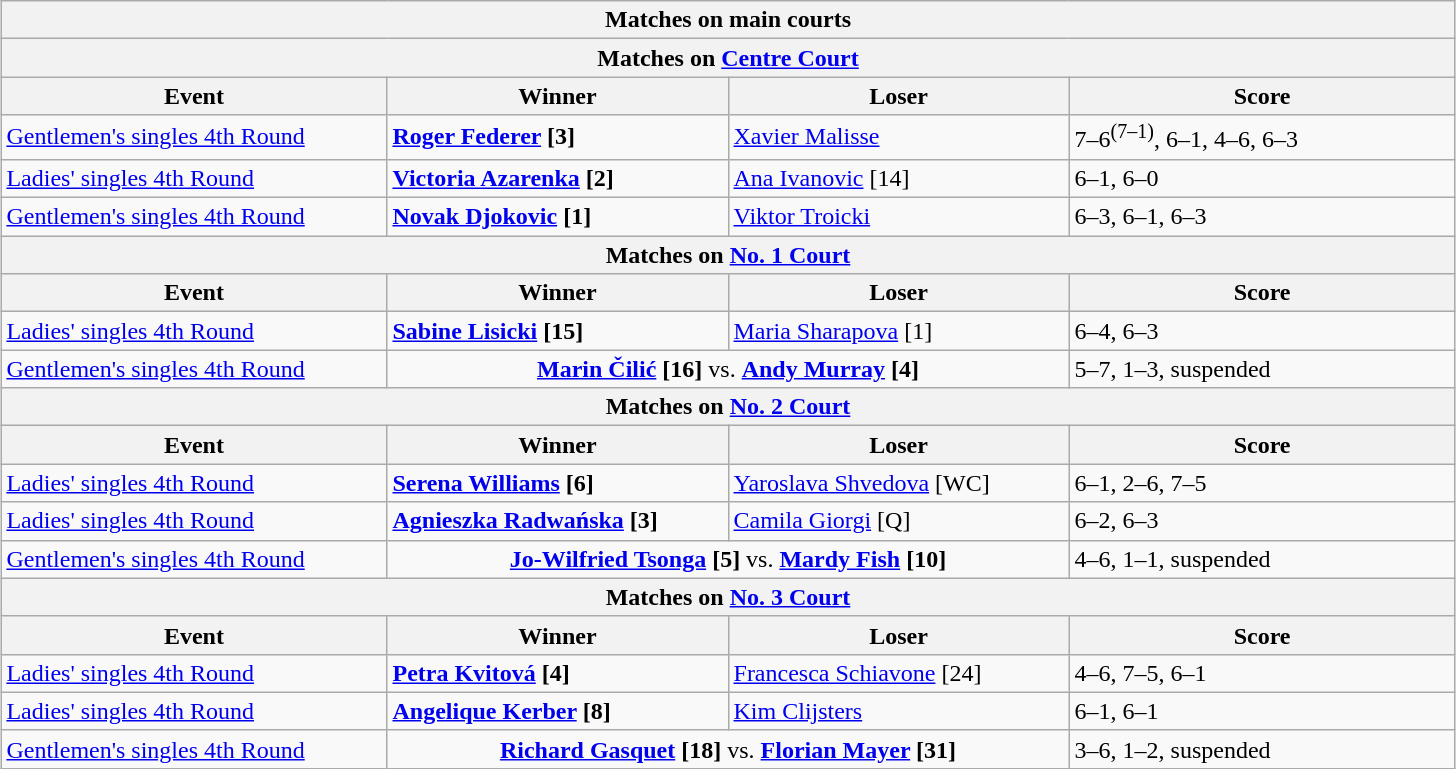<table class="wikitable collapsible uncollapsed" style="margin:auto;">
<tr>
<th colspan="4" style="white-space:nowrap;">Matches on main courts</th>
</tr>
<tr>
<th colspan="4">Matches on <a href='#'>Centre Court</a></th>
</tr>
<tr>
<th width=220>Event</th>
<th width=220>Winner</th>
<th width=220>Loser</th>
<th width=250>Score</th>
</tr>
<tr>
<td><a href='#'>Gentlemen's singles 4th Round</a></td>
<td> <strong><a href='#'>Roger Federer</a> [3]</strong></td>
<td> <a href='#'>Xavier Malisse</a></td>
<td>7–6<sup>(7–1)</sup>, 6–1, 4–6, 6–3</td>
</tr>
<tr>
<td><a href='#'>Ladies' singles 4th Round</a></td>
<td> <strong><a href='#'>Victoria Azarenka</a> [2]</strong></td>
<td> <a href='#'>Ana Ivanovic</a> [14]</td>
<td>6–1, 6–0</td>
</tr>
<tr>
<td><a href='#'>Gentlemen's singles 4th Round</a></td>
<td> <strong><a href='#'>Novak Djokovic</a> [1]</strong></td>
<td> <a href='#'>Viktor Troicki</a></td>
<td>6–3, 6–1, 6–3</td>
</tr>
<tr>
<th colspan="4">Matches on <a href='#'>No. 1 Court</a></th>
</tr>
<tr>
<th width=220>Event</th>
<th width=220>Winner</th>
<th width=220>Loser</th>
<th width=250>Score</th>
</tr>
<tr>
<td><a href='#'>Ladies' singles 4th Round</a></td>
<td> <strong><a href='#'>Sabine Lisicki</a> [15]</strong></td>
<td> <a href='#'>Maria Sharapova</a> [1]</td>
<td>6–4, 6–3</td>
</tr>
<tr>
<td><a href='#'>Gentlemen's singles 4th Round</a></td>
<td style="text-align:center;" colspan="2"> <strong><a href='#'>Marin Čilić</a> [16]</strong> vs.  <strong><a href='#'>Andy Murray</a> [4]</strong></td>
<td>5–7, 1–3, suspended</td>
</tr>
<tr>
<th colspan="4">Matches on <a href='#'>No. 2 Court</a></th>
</tr>
<tr>
<th width=220>Event</th>
<th width=220>Winner</th>
<th width=220>Loser</th>
<th width=250>Score</th>
</tr>
<tr>
<td><a href='#'>Ladies' singles 4th Round</a></td>
<td> <strong><a href='#'>Serena Williams</a> [6]</strong></td>
<td> <a href='#'>Yaroslava Shvedova</a> [WC]</td>
<td>6–1, 2–6, 7–5</td>
</tr>
<tr>
<td><a href='#'>Ladies' singles 4th Round</a></td>
<td> <strong><a href='#'>Agnieszka Radwańska</a> [3]</strong></td>
<td> <a href='#'>Camila Giorgi</a> [Q]</td>
<td>6–2, 6–3</td>
</tr>
<tr>
<td><a href='#'>Gentlemen's singles 4th Round</a></td>
<td style="text-align:center;" colspan="2"> <strong><a href='#'>Jo-Wilfried Tsonga</a> [5]</strong> vs.  <strong><a href='#'>Mardy Fish</a> [10]</strong></td>
<td>4–6, 1–1, suspended</td>
</tr>
<tr>
<th colspan="4">Matches on <a href='#'>No. 3 Court</a></th>
</tr>
<tr>
<th width=250>Event</th>
<th width=220>Winner</th>
<th width=220>Loser</th>
<th width=220>Score</th>
</tr>
<tr>
<td><a href='#'>Ladies' singles 4th Round</a></td>
<td> <strong><a href='#'>Petra Kvitová</a> [4]</strong></td>
<td> <a href='#'>Francesca Schiavone</a> [24]</td>
<td>4–6, 7–5, 6–1</td>
</tr>
<tr>
<td><a href='#'>Ladies' singles 4th Round</a></td>
<td> <strong><a href='#'>Angelique Kerber</a> [8]</strong></td>
<td> <a href='#'>Kim Clijsters</a></td>
<td>6–1, 6–1</td>
</tr>
<tr>
<td><a href='#'>Gentlemen's singles 4th Round</a></td>
<td style="text-align:center;" colspan="2"> <strong><a href='#'>Richard Gasquet</a> [18]</strong> vs.  <strong><a href='#'>Florian Mayer</a> [31]</strong></td>
<td>3–6, 1–2, suspended</td>
</tr>
</table>
